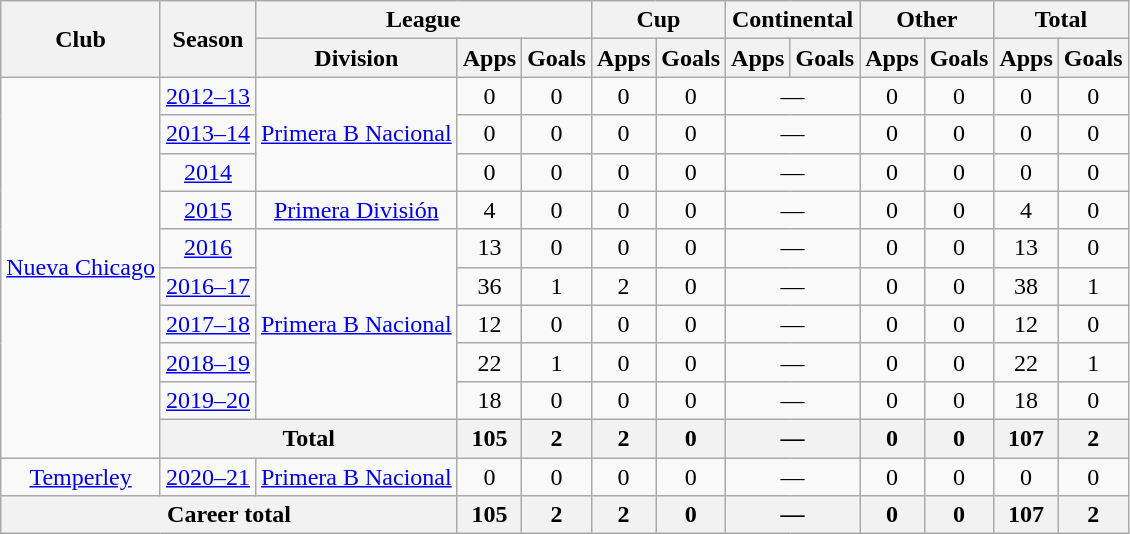<table class="wikitable" style="text-align:center">
<tr>
<th rowspan="2">Club</th>
<th rowspan="2">Season</th>
<th colspan="3">League</th>
<th colspan="2">Cup</th>
<th colspan="2">Continental</th>
<th colspan="2">Other</th>
<th colspan="2">Total</th>
</tr>
<tr>
<th>Division</th>
<th>Apps</th>
<th>Goals</th>
<th>Apps</th>
<th>Goals</th>
<th>Apps</th>
<th>Goals</th>
<th>Apps</th>
<th>Goals</th>
<th>Apps</th>
<th>Goals</th>
</tr>
<tr>
<td rowspan="10"><a href='#'>Nueva Chicago</a></td>
<td><a href='#'>2012–13</a></td>
<td rowspan="3"><a href='#'>Primera B Nacional</a></td>
<td>0</td>
<td>0</td>
<td>0</td>
<td>0</td>
<td colspan="2">—</td>
<td>0</td>
<td>0</td>
<td>0</td>
<td>0</td>
</tr>
<tr>
<td><a href='#'>2013–14</a></td>
<td>0</td>
<td>0</td>
<td>0</td>
<td>0</td>
<td colspan="2">—</td>
<td>0</td>
<td>0</td>
<td>0</td>
<td>0</td>
</tr>
<tr>
<td><a href='#'>2014</a></td>
<td>0</td>
<td>0</td>
<td>0</td>
<td>0</td>
<td colspan="2">—</td>
<td>0</td>
<td>0</td>
<td>0</td>
<td>0</td>
</tr>
<tr>
<td><a href='#'>2015</a></td>
<td rowspan="1"><a href='#'>Primera División</a></td>
<td>4</td>
<td>0</td>
<td>0</td>
<td>0</td>
<td colspan="2">—</td>
<td>0</td>
<td>0</td>
<td>4</td>
<td>0</td>
</tr>
<tr>
<td><a href='#'>2016</a></td>
<td rowspan="5"><a href='#'>Primera B Nacional</a></td>
<td>13</td>
<td>0</td>
<td>0</td>
<td>0</td>
<td colspan="2">—</td>
<td>0</td>
<td>0</td>
<td>13</td>
<td>0</td>
</tr>
<tr>
<td><a href='#'>2016–17</a></td>
<td>36</td>
<td>1</td>
<td>2</td>
<td>0</td>
<td colspan="2">—</td>
<td>0</td>
<td>0</td>
<td>38</td>
<td>1</td>
</tr>
<tr>
<td><a href='#'>2017–18</a></td>
<td>12</td>
<td>0</td>
<td>0</td>
<td>0</td>
<td colspan="2">—</td>
<td>0</td>
<td>0</td>
<td>12</td>
<td>0</td>
</tr>
<tr>
<td><a href='#'>2018–19</a></td>
<td>22</td>
<td>1</td>
<td>0</td>
<td>0</td>
<td colspan="2">—</td>
<td>0</td>
<td>0</td>
<td>22</td>
<td>1</td>
</tr>
<tr>
<td><a href='#'>2019–20</a></td>
<td>18</td>
<td>0</td>
<td>0</td>
<td>0</td>
<td colspan="2">—</td>
<td>0</td>
<td>0</td>
<td>18</td>
<td>0</td>
</tr>
<tr>
<th colspan="2">Total</th>
<th>105</th>
<th>2</th>
<th>2</th>
<th>0</th>
<th colspan="2">—</th>
<th>0</th>
<th>0</th>
<th>107</th>
<th>2</th>
</tr>
<tr>
<td rowspan="1"><a href='#'>Temperley</a></td>
<td><a href='#'>2020–21</a></td>
<td rowspan="1"><a href='#'>Primera B Nacional</a></td>
<td>0</td>
<td>0</td>
<td>0</td>
<td>0</td>
<td colspan="2">—</td>
<td>0</td>
<td>0</td>
<td>0</td>
<td>0</td>
</tr>
<tr>
<th colspan="3">Career total</th>
<th>105</th>
<th>2</th>
<th>2</th>
<th>0</th>
<th colspan="2">—</th>
<th>0</th>
<th>0</th>
<th>107</th>
<th>2</th>
</tr>
</table>
